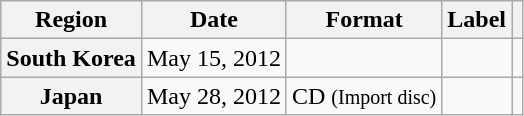<table class="wikitable plainrowheaders">
<tr>
<th scope="col">Region</th>
<th scope="col">Date</th>
<th scope="col">Format</th>
<th scope="col">Label</th>
<th scope="col"></th>
</tr>
<tr>
<th scope="row">South Korea</th>
<td>May 15, 2012</td>
<td></td>
<td></td>
<td style="text-align:center"></td>
</tr>
<tr>
<th scope="row">Japan</th>
<td>May 28, 2012</td>
<td>CD <small>(Import disc)</small></td>
<td></td>
<td style="text-align:center"></td>
</tr>
</table>
